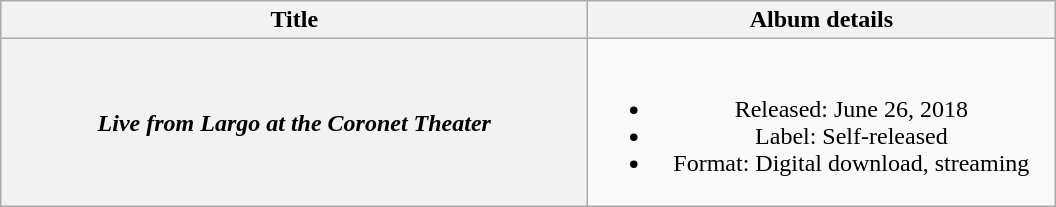<table class="wikitable plainrowheaders" style="text-align:center;" border="1">
<tr>
<th scope="col" rowspan="1" style="width:24em;">Title</th>
<th scope="col" rowspan="1" style="width:19em;">Album details</th>
</tr>
<tr>
<th scope="row"><em>Live from Largo at the Coronet Theater</em></th>
<td><br><ul><li>Released: June 26, 2018</li><li>Label: Self-released</li><li>Format: Digital download, streaming</li></ul></td>
</tr>
</table>
